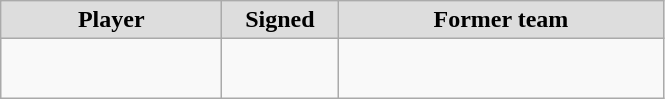<table class="wikitable" style="text-align: center">
<tr align="center" bgcolor="#dddddd">
<td style="width:140px"><strong>Player</strong></td>
<td style="width:70px"><strong>Signed</strong></td>
<td style="width:210px"><strong>Former team</strong></td>
</tr>
<tr style="height:40px">
<td></td>
<td style="font-size: 80%"></td>
<td></td>
</tr>
</table>
